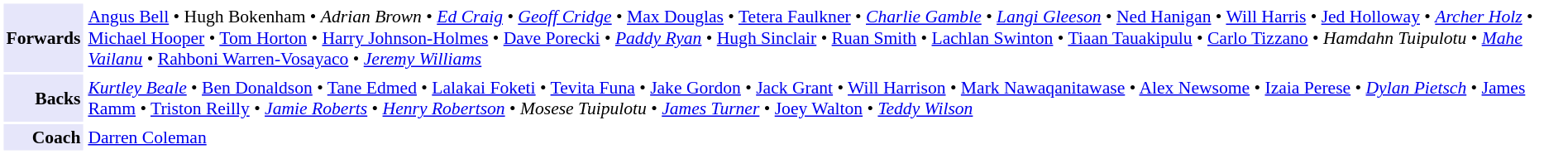<table cellpadding="2" style="border: 1px solid white; font-size:90%">
<tr>
<td style="text-align:right;" bgcolor="lavender"><strong>Forwards</strong></td>
<td style="text-align:left;"><a href='#'>Angus Bell</a> • Hugh Bokenham • <em>Adrian Brown</em> • <em><a href='#'>Ed Craig</a></em> • <em><a href='#'>Geoff Cridge</a></em> • <a href='#'>Max Douglas</a> • <a href='#'>Tetera Faulkner</a> • <em><a href='#'>Charlie Gamble</a></em> • <em><a href='#'>Langi Gleeson</a></em> • <a href='#'>Ned Hanigan</a> • <a href='#'>Will Harris</a> • <a href='#'>Jed Holloway</a> • <em><a href='#'>Archer Holz</a></em> • <a href='#'>Michael Hooper</a> • <a href='#'>Tom Horton</a> • <a href='#'>Harry Johnson-Holmes</a> • <a href='#'>Dave Porecki</a> • <em><a href='#'>Paddy Ryan</a></em> • <a href='#'>Hugh Sinclair</a> • <a href='#'>Ruan Smith</a> • <a href='#'>Lachlan Swinton</a> • <a href='#'>Tiaan Tauakipulu</a> • <a href='#'>Carlo Tizzano</a> • <em>Hamdahn Tuipulotu</em> • <em><a href='#'>Mahe Vailanu</a></em> • <a href='#'>Rahboni Warren-Vosayaco</a> • <em><a href='#'>Jeremy Williams</a></em></td>
</tr>
<tr>
<td style="text-align:right;" bgcolor="lavender"><strong>Backs</strong></td>
<td style="text-align:left;"><em><a href='#'>Kurtley Beale</a></em> • <a href='#'>Ben Donaldson</a> • <a href='#'>Tane Edmed</a> • <a href='#'>Lalakai Foketi</a> • <a href='#'>Tevita Funa</a> • <a href='#'>Jake Gordon</a> • <a href='#'>Jack Grant</a> • <a href='#'>Will Harrison</a> • <a href='#'>Mark Nawaqanitawase</a> • <a href='#'>Alex Newsome</a> • <a href='#'>Izaia Perese</a> • <em><a href='#'>Dylan Pietsch</a></em> • <a href='#'>James Ramm</a> • <a href='#'>Triston Reilly</a> • <em><a href='#'>Jamie Roberts</a></em> • <em><a href='#'>Henry Robertson</a></em> • <em>Mosese Tuipulotu</em> • <em><a href='#'>James Turner</a></em> • <a href='#'>Joey Walton</a> • <em><a href='#'>Teddy Wilson</a></em></td>
</tr>
<tr>
<td style="text-align:right;" bgcolor="lavender"><strong>Coach</strong></td>
<td style="text-align:left;"><a href='#'>Darren Coleman</a></td>
</tr>
</table>
